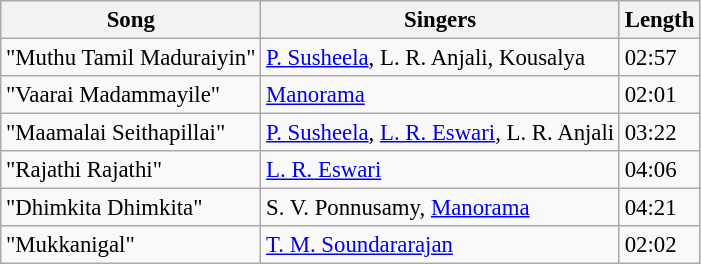<table class="wikitable" style="font-size:95%;">
<tr>
<th>Song</th>
<th>Singers</th>
<th>Length</th>
</tr>
<tr>
<td>"Muthu Tamil Maduraiyin"</td>
<td><a href='#'>P. Susheela</a>, L. R. Anjali, Kousalya</td>
<td>02:57</td>
</tr>
<tr>
<td>"Vaarai Madammayile"</td>
<td><a href='#'>Manorama</a></td>
<td>02:01</td>
</tr>
<tr>
<td>"Maamalai Seithapillai"</td>
<td><a href='#'>P. Susheela</a>, <a href='#'>L. R. Eswari</a>, L. R. Anjali</td>
<td>03:22</td>
</tr>
<tr>
<td>"Rajathi Rajathi"</td>
<td><a href='#'>L. R. Eswari</a></td>
<td>04:06</td>
</tr>
<tr>
<td>"Dhimkita Dhimkita"</td>
<td>S. V. Ponnusamy, <a href='#'>Manorama</a></td>
<td>04:21</td>
</tr>
<tr>
<td>"Mukkanigal"</td>
<td><a href='#'>T. M. Soundararajan</a></td>
<td>02:02</td>
</tr>
</table>
